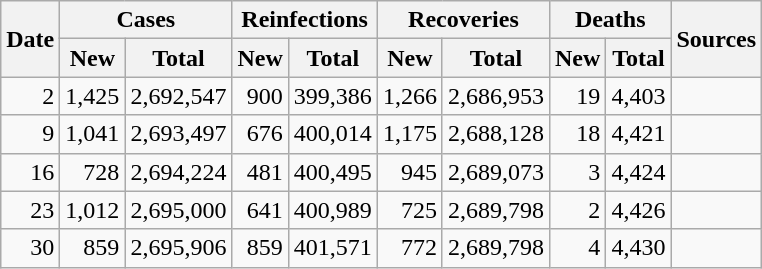<table class="wikitable sortable mw-collapsible mw-collapsed sticky-header-multi sort-under" style="text-align:right;">
<tr>
<th rowspan=2>Date</th>
<th colspan=2>Cases</th>
<th colspan=2>Reinfections</th>
<th colspan=2>Recoveries</th>
<th colspan=2>Deaths</th>
<th rowspan=2 class="unsortable">Sources</th>
</tr>
<tr>
<th>New</th>
<th>Total</th>
<th>New</th>
<th>Total</th>
<th>New</th>
<th>Total</th>
<th>New</th>
<th>Total</th>
</tr>
<tr>
<td>2</td>
<td>1,425</td>
<td>2,692,547</td>
<td>900</td>
<td>399,386</td>
<td>1,266</td>
<td>2,686,953</td>
<td>19</td>
<td>4,403</td>
<td></td>
</tr>
<tr>
<td>9</td>
<td>1,041</td>
<td>2,693,497</td>
<td>676</td>
<td>400,014</td>
<td>1,175</td>
<td>2,688,128</td>
<td>18</td>
<td>4,421</td>
<td></td>
</tr>
<tr>
<td>16</td>
<td>728</td>
<td>2,694,224</td>
<td>481</td>
<td>400,495</td>
<td>945</td>
<td>2,689,073</td>
<td>3</td>
<td>4,424</td>
<td></td>
</tr>
<tr>
<td>23</td>
<td>1,012</td>
<td>2,695,000</td>
<td>641</td>
<td>400,989</td>
<td>725</td>
<td>2,689,798</td>
<td>2</td>
<td>4,426</td>
<td></td>
</tr>
<tr>
<td>30</td>
<td>859</td>
<td>2,695,906</td>
<td>859</td>
<td>401,571</td>
<td>772</td>
<td>2,689,798</td>
<td>4</td>
<td>4,430</td>
<td></td>
</tr>
</table>
